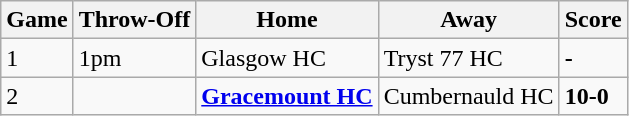<table class="wikitable">
<tr>
<th><strong>Game</strong></th>
<th><strong>Throw-Off</strong></th>
<th><strong>Home</strong></th>
<th><strong>Away</strong></th>
<th><strong>Score</strong></th>
</tr>
<tr>
<td>1</td>
<td>1pm</td>
<td>Glasgow HC</td>
<td>Tryst 77 HC</td>
<td><strong>-</strong></td>
</tr>
<tr>
<td>2</td>
<td></td>
<td><strong><a href='#'>Gracemount HC</a></strong></td>
<td>Cumbernauld HC</td>
<td><strong>10-0</strong></td>
</tr>
</table>
